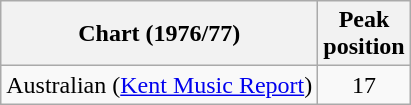<table class="wikitable">
<tr>
<th>Chart (1976/77)</th>
<th>Peak<br>position</th>
</tr>
<tr>
<td>Australian (<a href='#'>Kent Music Report</a>)</td>
<td align="center">17</td>
</tr>
</table>
